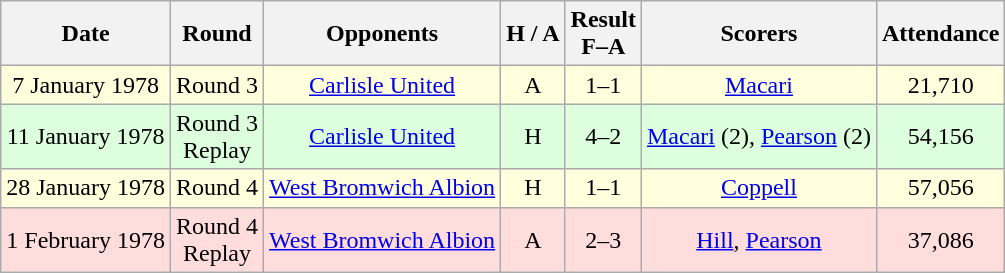<table class="wikitable" style="text-align:center">
<tr>
<th>Date</th>
<th>Round</th>
<th>Opponents</th>
<th>H / A</th>
<th>Result<br>F–A</th>
<th>Scorers</th>
<th>Attendance</th>
</tr>
<tr bgcolor="#ffffdd">
<td>7 January 1978</td>
<td>Round 3</td>
<td><a href='#'>Carlisle United</a></td>
<td>A</td>
<td>1–1</td>
<td><a href='#'>Macari</a></td>
<td>21,710</td>
</tr>
<tr bgcolor="#ddffdd">
<td>11 January 1978</td>
<td>Round 3<br>Replay</td>
<td><a href='#'>Carlisle United</a></td>
<td>H</td>
<td>4–2</td>
<td><a href='#'>Macari</a> (2), <a href='#'>Pearson</a> (2)</td>
<td>54,156</td>
</tr>
<tr bgcolor="#ffffdd">
<td>28 January 1978</td>
<td>Round 4</td>
<td><a href='#'>West Bromwich Albion</a></td>
<td>H</td>
<td>1–1</td>
<td><a href='#'>Coppell</a></td>
<td>57,056</td>
</tr>
<tr bgcolor="#ffdddd">
<td>1 February 1978</td>
<td>Round 4<br>Replay</td>
<td><a href='#'>West Bromwich Albion</a></td>
<td>A</td>
<td>2–3</td>
<td><a href='#'>Hill</a>, <a href='#'>Pearson</a></td>
<td>37,086</td>
</tr>
</table>
